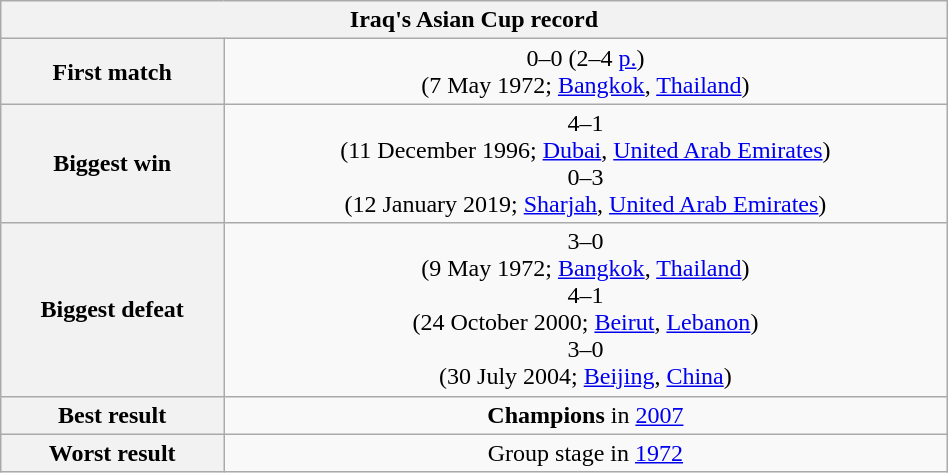<table class="wikitable" style="width:50%; text-align:center;">
<tr>
<th colspan="6"><strong>Iraq's Asian Cup record</strong></th>
</tr>
<tr>
<th>First match</th>
<td> 0–0 (2–4 <a href='#'>p.</a>) <br>(7 May 1972; <a href='#'>Bangkok</a>, <a href='#'>Thailand</a>)</td>
</tr>
<tr>
<th>Biggest win</th>
<td> 4–1 <br>(11 December 1996; <a href='#'>Dubai</a>, <a href='#'>United Arab Emirates</a>)<br> 0–3 <br>(12 January 2019; <a href='#'>Sharjah</a>, <a href='#'>United Arab Emirates</a>)</td>
</tr>
<tr>
<th>Biggest defeat</th>
<td> 3–0 <br>(9 May 1972; <a href='#'>Bangkok</a>, <a href='#'>Thailand</a>)<br> 4–1 <br>(24 October 2000; <a href='#'>Beirut</a>, <a href='#'>Lebanon</a>)<br> 3–0 <br>(30 July 2004; <a href='#'>Beijing</a>, <a href='#'>China</a>)</td>
</tr>
<tr>
<th>Best result</th>
<td><strong>Champions</strong> in <a href='#'>2007</a></td>
</tr>
<tr>
<th>Worst result</th>
<td>Group stage in <a href='#'>1972</a></td>
</tr>
</table>
